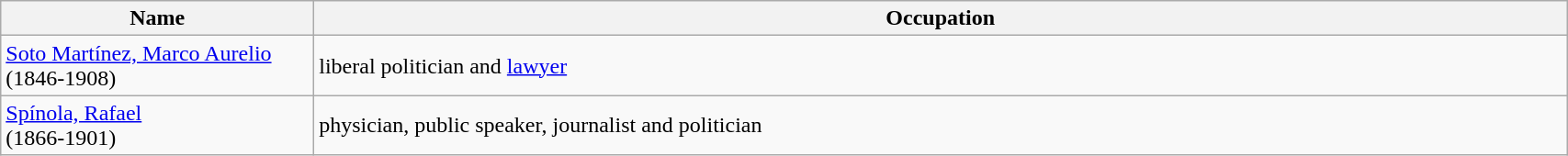<table class="mw-collapsible mw-collapsed wikitable sortable" width=90%>
<tr>
<th style= color:black; font-size:100%" align=center width=20%><strong>Name</strong></th>
<th style= color:black; font-size:100%" align=center><strong>Occupation</strong></th>
</tr>
<tr>
<td><a href='#'>Soto Martínez, Marco Aurelio</a><br>(1846-1908)</td>
<td>liberal politician and <a href='#'>lawyer</a></td>
</tr>
<tr>
<td><a href='#'>Spínola, Rafael</a><br>(1866-1901)</td>
<td>physician, public speaker, journalist and politician</td>
</tr>
</table>
